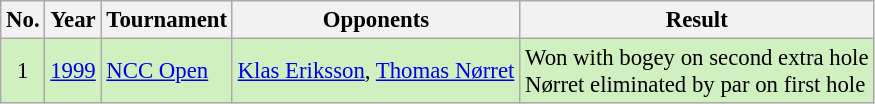<table class="wikitable" style="font-size:95%;">
<tr>
<th>No.</th>
<th>Year</th>
<th>Tournament</th>
<th>Opponents</th>
<th>Result</th>
</tr>
<tr style="background:#D0F0C0;">
<td align=center>1</td>
<td><a href='#'>1999</a></td>
<td><a href='#'>NCC Open</a></td>
<td> <a href='#'>Klas Eriksson</a>,  <a href='#'>Thomas Nørret</a></td>
<td>Won with bogey on second extra hole<br>Nørret eliminated by par on first hole</td>
</tr>
</table>
